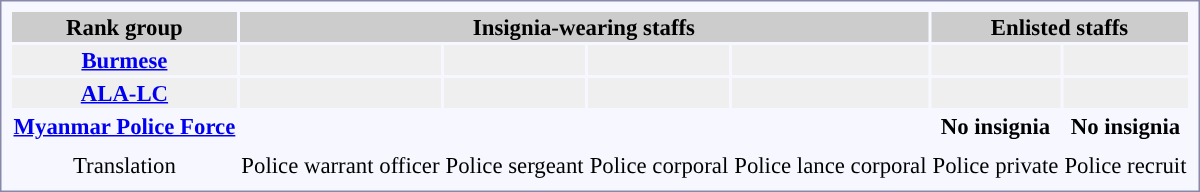<table style="border:1px solid #8888aa; background-color:#f7f8ff; padding:5px; font-size:95%; margin: 0px 12px 12px 0px;">
<tr bgcolor=#CCCCCC>
<th>Rank group</th>
<th colspan=4>Insignia-wearing staffs</th>
<th colspan=2>Enlisted staffs</th>
</tr>
<tr style="text-align:center; background:#efefef;">
<th><a href='#'>Burmese</a></th>
<td></td>
<td></td>
<td></td>
<td></td>
<td></td>
<td></td>
</tr>
<tr style="text-align:center; background:#efefef;">
<th><a href='#'>ALA-LC</a></th>
<td></td>
<td></td>
<td></td>
<td></td>
<td></td>
<td></td>
</tr>
<tr style="text-align:center;">
<td><strong> <a href='#'>Myanmar Police Force</a></strong></td>
<td></td>
<td></td>
<td></td>
<td></td>
<td><strong>No insignia</strong></td>
<td><strong>No insignia</strong></td>
</tr>
<tr style="text-align:center;">
<td colspan=7></td>
</tr>
<tr style="text-align:center;">
<td>Translation</td>
<td>Police warrant officer</td>
<td>Police sergeant</td>
<td>Police corporal</td>
<td>Police lance corporal</td>
<td>Police private</td>
<td>Police recruit</td>
</tr>
</table>
